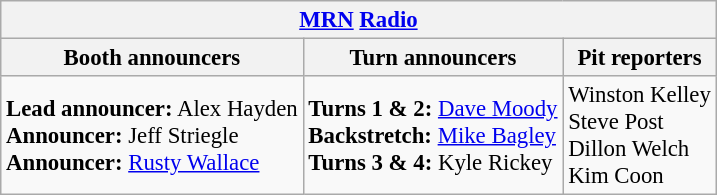<table class="wikitable" style="font-size: 95%">
<tr>
<th colspan="3"><a href='#'>MRN</a> <a href='#'>Radio</a></th>
</tr>
<tr>
<th>Booth announcers</th>
<th>Turn announcers</th>
<th>Pit reporters</th>
</tr>
<tr>
<td><strong>Lead announcer:</strong> Alex Hayden<br><strong>Announcer:</strong> Jeff Striegle<br><strong>Announcer:</strong> <a href='#'>Rusty Wallace</a></td>
<td><strong>Turns 1 & 2:</strong> <a href='#'>Dave Moody</a><br><strong>Backstretch:</strong> <a href='#'>Mike Bagley</a><br><strong>Turns 3 & 4:</strong> Kyle Rickey</td>
<td>Winston Kelley<br>Steve Post<br>Dillon Welch<br>Kim Coon</td>
</tr>
</table>
